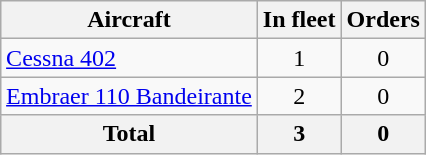<table class="wikitable" style="margin:1em auto; border-collapse:collapse">
<tr>
<th>Aircraft</th>
<th>In fleet</th>
<th>Orders</th>
</tr>
<tr>
<td><a href='#'>Cessna 402</a></td>
<td align="center">1</td>
<td align="center">0</td>
</tr>
<tr>
<td><a href='#'>Embraer 110 Bandeirante</a></td>
<td align="center">2</td>
<td align="center">0</td>
</tr>
<tr>
<th>Total</th>
<th>3</th>
<th>0</th>
</tr>
</table>
